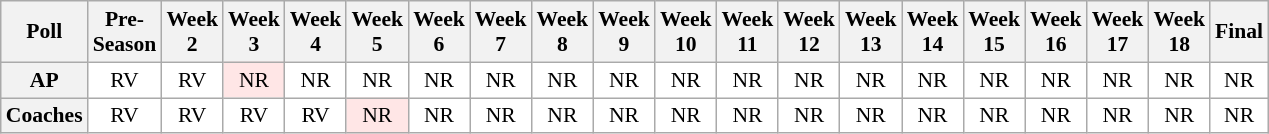<table class="wikitable" style="white-space:nowrap;font-size:90%">
<tr>
<th>Poll</th>
<th>Pre-<br>Season</th>
<th>Week<br>2</th>
<th>Week<br>3</th>
<th>Week<br>4</th>
<th>Week<br>5</th>
<th>Week<br>6</th>
<th>Week<br>7</th>
<th>Week<br>8</th>
<th>Week<br>9</th>
<th>Week<br>10</th>
<th>Week<br>11</th>
<th>Week<br>12</th>
<th>Week<br>13</th>
<th>Week<br>14</th>
<th>Week<br>15</th>
<th>Week<br>16</th>
<th>Week<br>17</th>
<th>Week<br>18</th>
<th>Final</th>
</tr>
<tr style="text-align:center;">
<th>AP</th>
<td style="background:#FFF;">RV</td>
<td style="background:#FFF;">RV</td>
<td style="background:#FFE6E6;">NR</td>
<td style="background:#FFF;">NR</td>
<td style="background:#FFF;">NR</td>
<td style="background:#FFF;">NR</td>
<td style="background:#FFF;">NR</td>
<td style="background:#FFF;">NR</td>
<td style="background:#FFF;">NR</td>
<td style="background:#FFF;">NR</td>
<td style="background:#FFF;">NR</td>
<td style="background:#FFF;">NR</td>
<td style="background:#FFF;">NR</td>
<td style="background:#FFF;">NR</td>
<td style="background:#FFF;">NR</td>
<td style="background:#FFF;">NR</td>
<td style="background:#FFF;">NR</td>
<td style="background:#FFF;">NR</td>
<td style="background:#FFF;">NR</td>
</tr>
<tr style="text-align:center;">
<th>Coaches</th>
<td style="background:#FFF;">RV</td>
<td style="background:#FFF;">RV</td>
<td style="background:#FFF;">RV</td>
<td style="background:#FFF;">RV</td>
<td style="background:#FFE6E6;">NR</td>
<td style="background:#FFF;">NR</td>
<td style="background:#FFF;">NR</td>
<td style="background:#FFF;">NR</td>
<td style="background:#FFF;">NR</td>
<td style="background:#FFF;">NR</td>
<td style="background:#FFF;">NR</td>
<td style="background:#FFF;">NR</td>
<td style="background:#FFF;">NR</td>
<td style="background:#FFF;">NR</td>
<td style="background:#FFF;">NR</td>
<td style="background:#FFF;">NR</td>
<td style="background:#FFF;">NR</td>
<td style="background:#FFF;">NR</td>
<td style="background:#FFF;">NR</td>
</tr>
</table>
